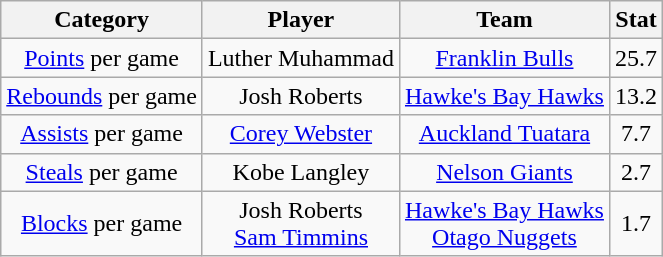<table class="wikitable" style="text-align:center">
<tr>
<th>Category</th>
<th>Player</th>
<th>Team</th>
<th>Stat</th>
</tr>
<tr>
<td><a href='#'>Points</a> per game</td>
<td>Luther Muhammad</td>
<td><a href='#'>Franklin Bulls</a></td>
<td>25.7</td>
</tr>
<tr>
<td><a href='#'>Rebounds</a> per game</td>
<td>Josh Roberts</td>
<td><a href='#'>Hawke's Bay Hawks</a></td>
<td>13.2</td>
</tr>
<tr>
<td><a href='#'>Assists</a> per game</td>
<td><a href='#'>Corey Webster</a></td>
<td><a href='#'>Auckland Tuatara</a></td>
<td>7.7</td>
</tr>
<tr>
<td><a href='#'>Steals</a> per game</td>
<td>Kobe Langley</td>
<td><a href='#'>Nelson Giants</a></td>
<td>2.7</td>
</tr>
<tr>
<td><a href='#'>Blocks</a> per game</td>
<td>Josh Roberts<br><a href='#'>Sam Timmins</a></td>
<td><a href='#'>Hawke's Bay Hawks</a><br><a href='#'>Otago Nuggets</a></td>
<td>1.7</td>
</tr>
</table>
